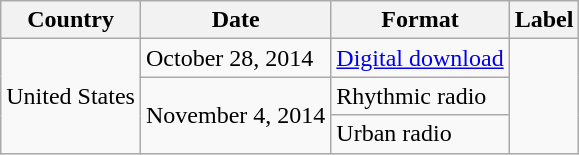<table class="wikitable plainrowheaders">
<tr>
<th scope="col">Country</th>
<th scope="col">Date</th>
<th scope="col">Format</th>
<th scope="col">Label</th>
</tr>
<tr>
<td rowspan="3">United States</td>
<td>October 28, 2014</td>
<td><a href='#'>Digital download</a></td>
<td rowspan="3"></td>
</tr>
<tr>
<td rowspan="2">November 4, 2014</td>
<td>Rhythmic radio</td>
</tr>
<tr>
<td>Urban radio</td>
</tr>
</table>
